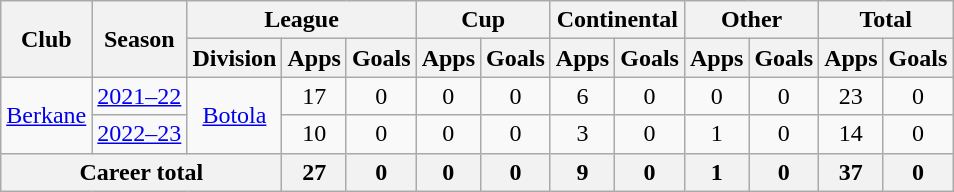<table class="wikitable" style="text-align: center;">
<tr>
<th rowspan=2>Club</th>
<th rowspan=2>Season</th>
<th colspan=3>League</th>
<th colspan=2>Cup</th>
<th colspan=2>Continental</th>
<th colspan=2>Other</th>
<th colspan=2>Total</th>
</tr>
<tr>
<th>Division</th>
<th>Apps</th>
<th>Goals</th>
<th>Apps</th>
<th>Goals</th>
<th>Apps</th>
<th>Goals</th>
<th>Apps</th>
<th>Goals</th>
<th>Apps</th>
<th>Goals</th>
</tr>
<tr>
<td rowspan=2><a href='#'>Berkane</a></td>
<td><a href='#'>2021–22</a></td>
<td rowspan=2><a href='#'>Botola</a></td>
<td>17</td>
<td>0</td>
<td>0</td>
<td>0</td>
<td>6</td>
<td>0</td>
<td>0</td>
<td>0</td>
<td>23</td>
<td>0</td>
</tr>
<tr>
<td><a href='#'>2022–23</a></td>
<td>10</td>
<td>0</td>
<td>0</td>
<td>0</td>
<td>3</td>
<td>0</td>
<td>1</td>
<td>0</td>
<td>14</td>
<td>0</td>
</tr>
<tr>
<th colspan=3><strong>Career total</strong></th>
<th>27</th>
<th>0</th>
<th>0</th>
<th>0</th>
<th>9</th>
<th>0</th>
<th>1</th>
<th>0</th>
<th>37</th>
<th>0</th>
</tr>
</table>
